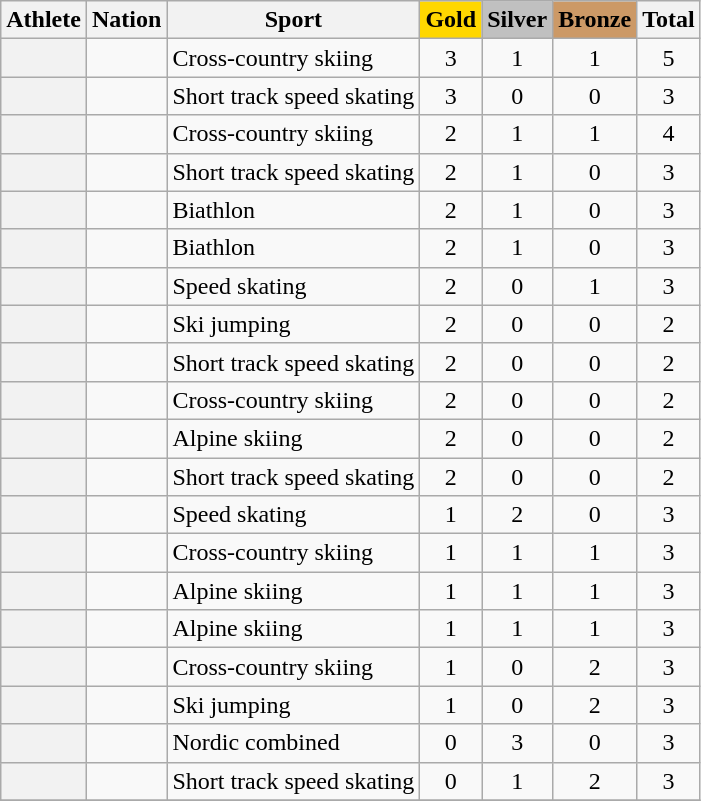<table class="wikitable sortable plainrowheaders" style="text-align:center">
<tr>
<th scope="col">Athlete</th>
<th scope="col">Nation</th>
<th scope="col">Sport</th>
<th scope="col" style="background-color: gold"><strong>Gold</strong></th>
<th scope="col" style="background-color: silver"><strong>Silver</strong></th>
<th scope="col" style="background-color: #cc9966"><strong>Bronze</strong></th>
<th scope="col">Total</th>
</tr>
<tr>
<th scope="row"></th>
<td align=left></td>
<td align=left>Cross-country skiing</td>
<td>3</td>
<td>1</td>
<td>1</td>
<td>5</td>
</tr>
<tr>
<th scope="row"></th>
<td align=left></td>
<td align=left>Short track speed skating</td>
<td>3</td>
<td>0</td>
<td>0</td>
<td>3</td>
</tr>
<tr>
<th scope="row"></th>
<td align=left></td>
<td align=left>Cross-country skiing</td>
<td>2</td>
<td>1</td>
<td>1</td>
<td>4</td>
</tr>
<tr>
<th scope="row"></th>
<td align=left></td>
<td align=left>Short track speed skating</td>
<td>2</td>
<td>1</td>
<td>0</td>
<td>3</td>
</tr>
<tr>
<th scope="row"></th>
<td align=left></td>
<td align=left>Biathlon</td>
<td>2</td>
<td>1</td>
<td>0</td>
<td>3</td>
</tr>
<tr>
<th scope="row"></th>
<td align=left></td>
<td align=left>Biathlon</td>
<td>2</td>
<td>1</td>
<td>0</td>
<td>3</td>
</tr>
<tr>
<th scope="row"></th>
<td align=left></td>
<td align=left>Speed skating</td>
<td>2</td>
<td>0</td>
<td>1</td>
<td>3</td>
</tr>
<tr>
<th scope="row"></th>
<td align=left></td>
<td align=left>Ski jumping</td>
<td>2</td>
<td>0</td>
<td>0</td>
<td>2</td>
</tr>
<tr>
<th scope="row"></th>
<td align=left></td>
<td align=left>Short track speed skating</td>
<td>2</td>
<td>0</td>
<td>0</td>
<td>2</td>
</tr>
<tr>
<th scope="row"></th>
<td align=left></td>
<td align=left>Cross-country skiing</td>
<td>2</td>
<td>0</td>
<td>0</td>
<td>2</td>
</tr>
<tr>
<th scope="row"></th>
<td align=left></td>
<td align=left>Alpine skiing</td>
<td>2</td>
<td>0</td>
<td>0</td>
<td>2</td>
</tr>
<tr>
<th scope="row"></th>
<td align=left></td>
<td align=left>Short track speed skating</td>
<td>2</td>
<td>0</td>
<td>0</td>
<td>2</td>
</tr>
<tr>
<th scope="row"></th>
<td align=left></td>
<td align=left>Speed skating</td>
<td>1</td>
<td>2</td>
<td>0</td>
<td>3</td>
</tr>
<tr>
<th scope="row"></th>
<td align=left></td>
<td align=left>Cross-country skiing</td>
<td>1</td>
<td>1</td>
<td>1</td>
<td>3</td>
</tr>
<tr>
<th scope="row"></th>
<td align=left></td>
<td align=left>Alpine skiing</td>
<td>1</td>
<td>1</td>
<td>1</td>
<td>3</td>
</tr>
<tr>
<th scope="row"></th>
<td align=left></td>
<td align=left>Alpine skiing</td>
<td>1</td>
<td>1</td>
<td>1</td>
<td>3</td>
</tr>
<tr>
<th scope="row"></th>
<td align=left></td>
<td align=left>Cross-country skiing</td>
<td>1</td>
<td>0</td>
<td>2</td>
<td>3</td>
</tr>
<tr>
<th scope="row"></th>
<td align=left></td>
<td align=left>Ski jumping</td>
<td>1</td>
<td>0</td>
<td>2</td>
<td>3</td>
</tr>
<tr>
<th scope="row"></th>
<td align=left></td>
<td align=left>Nordic combined</td>
<td>0</td>
<td>3</td>
<td>0</td>
<td>3</td>
</tr>
<tr>
<th scope="row"></th>
<td align=left></td>
<td align=left>Short track speed skating</td>
<td>0</td>
<td>1</td>
<td>2</td>
<td>3</td>
</tr>
<tr>
</tr>
</table>
